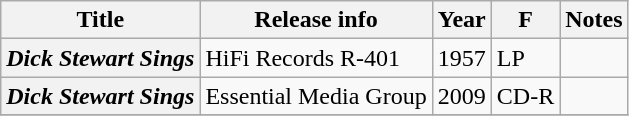<table class="wikitable plainrowheaders sortable">
<tr>
<th scope="col">Title</th>
<th scope="col">Release info</th>
<th scope="col">Year</th>
<th scope="col">F</th>
<th scope="col" class="unsortable">Notes</th>
</tr>
<tr>
<th scope="row"><em>Dick Stewart Sings</em></th>
<td>HiFi Records R-401</td>
<td>1957</td>
<td>LP</td>
<td></td>
</tr>
<tr>
<th scope="row"><em>Dick Stewart Sings</em></th>
<td>Essential Media Group</td>
<td>2009</td>
<td>CD-R</td>
<td></td>
</tr>
<tr>
</tr>
</table>
